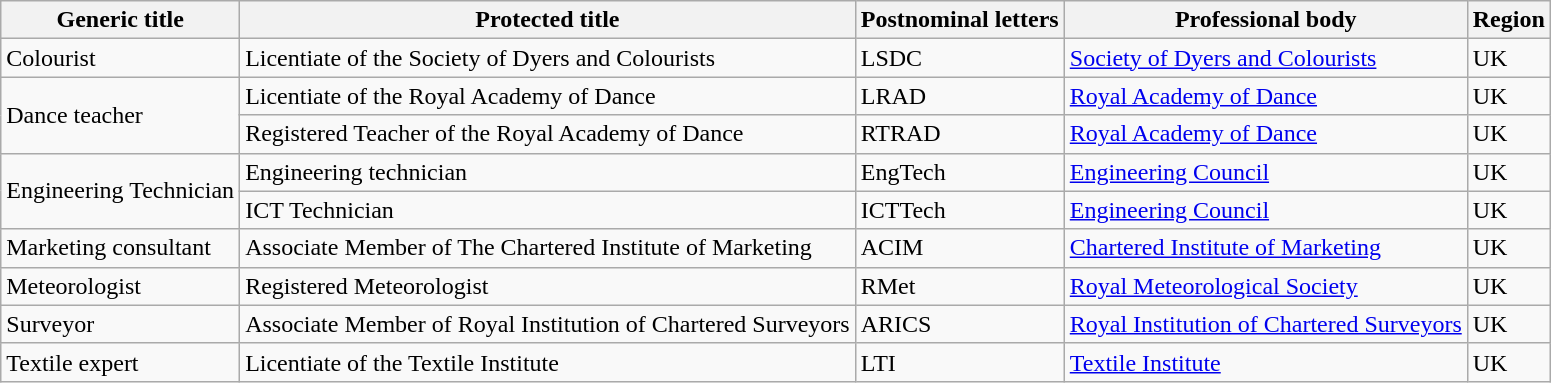<table class= wikitable>
<tr>
<th>Generic title</th>
<th>Protected title</th>
<th>Postnominal letters</th>
<th>Professional body</th>
<th>Region</th>
</tr>
<tr>
<td>Colourist</td>
<td>Licentiate of the Society of Dyers and Colourists</td>
<td>LSDC</td>
<td><a href='#'>Society of Dyers and Colourists</a></td>
<td>UK</td>
</tr>
<tr>
<td rowspan=2>Dance teacher</td>
<td>Licentiate of the Royal Academy of Dance</td>
<td>LRAD</td>
<td><a href='#'>Royal Academy of Dance</a></td>
<td>UK</td>
</tr>
<tr>
<td>Registered Teacher of the Royal Academy of Dance</td>
<td>RTRAD</td>
<td><a href='#'>Royal Academy of Dance</a></td>
<td>UK</td>
</tr>
<tr>
<td rowspan=2>Engineering Technician</td>
<td>Engineering technician</td>
<td>EngTech</td>
<td><a href='#'>Engineering Council</a></td>
<td>UK</td>
</tr>
<tr>
<td>ICT Technician</td>
<td>ICTTech</td>
<td><a href='#'>Engineering Council</a></td>
<td>UK</td>
</tr>
<tr>
<td>Marketing consultant</td>
<td>Associate Member of The Chartered Institute of Marketing</td>
<td>ACIM</td>
<td><a href='#'>Chartered Institute of Marketing</a></td>
<td>UK</td>
</tr>
<tr>
<td>Meteorologist</td>
<td>Registered Meteorologist</td>
<td>RMet</td>
<td><a href='#'>Royal Meteorological Society</a></td>
<td>UK</td>
</tr>
<tr>
<td>Surveyor</td>
<td>Associate Member of Royal Institution of Chartered Surveyors</td>
<td>ARICS</td>
<td><a href='#'>Royal Institution of Chartered Surveyors</a></td>
<td>UK</td>
</tr>
<tr>
<td>Textile expert</td>
<td>Licentiate of the Textile Institute</td>
<td>LTI</td>
<td><a href='#'>Textile Institute</a></td>
<td>UK</td>
</tr>
</table>
